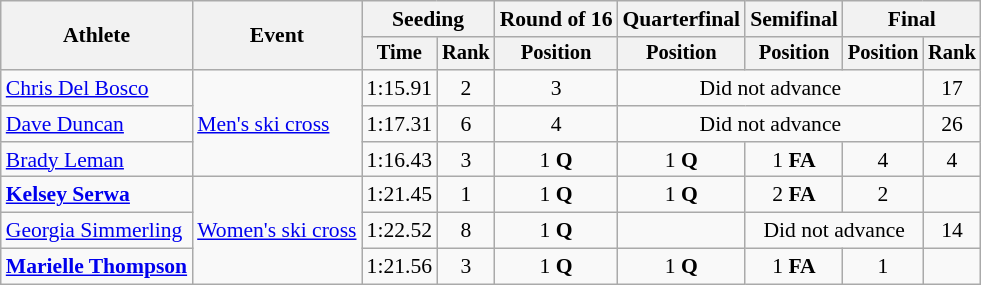<table class="wikitable" style="font-size:90%">
<tr>
<th rowspan="2">Athlete</th>
<th rowspan="2">Event</th>
<th colspan="2">Seeding</th>
<th>Round of 16</th>
<th>Quarterfinal</th>
<th>Semifinal</th>
<th colspan=2>Final</th>
</tr>
<tr style="font-size:95%">
<th>Time</th>
<th>Rank</th>
<th>Position</th>
<th>Position</th>
<th>Position</th>
<th>Position</th>
<th>Rank</th>
</tr>
<tr align=center>
<td align=left><a href='#'>Chris Del Bosco</a></td>
<td align=left rowspan="3"><a href='#'>Men's ski cross</a></td>
<td>1:15.91</td>
<td>2</td>
<td>3</td>
<td colspan=3>Did not advance</td>
<td>17</td>
</tr>
<tr align=center>
<td align=left><a href='#'>Dave Duncan</a></td>
<td>1:17.31</td>
<td>6</td>
<td>4</td>
<td colspan=3>Did not advance</td>
<td>26</td>
</tr>
<tr align=center>
<td align=left><a href='#'>Brady Leman</a></td>
<td>1:16.43</td>
<td>3</td>
<td>1 <strong>Q</strong></td>
<td>1 <strong>Q</strong></td>
<td>1 <strong>FA</strong></td>
<td>4</td>
<td>4</td>
</tr>
<tr align=center>
<td align=left><strong><a href='#'>Kelsey Serwa</a></strong></td>
<td align=left rowspan="3"><a href='#'>Women's ski cross</a></td>
<td>1:21.45</td>
<td>1</td>
<td>1 <strong>Q</strong></td>
<td>1 <strong>Q</strong></td>
<td>2 <strong>FA</strong></td>
<td>2</td>
<td></td>
</tr>
<tr align=center>
<td align=left><a href='#'>Georgia Simmerling</a></td>
<td>1:22.52</td>
<td>8</td>
<td>1 <strong>Q</strong></td>
<td></td>
<td colspan=2>Did not advance</td>
<td>14</td>
</tr>
<tr align=center>
<td align=left><strong><a href='#'>Marielle Thompson</a></strong></td>
<td>1:21.56</td>
<td>3</td>
<td>1 <strong>Q</strong></td>
<td>1 <strong>Q</strong></td>
<td>1 <strong>FA</strong></td>
<td>1</td>
<td></td>
</tr>
</table>
